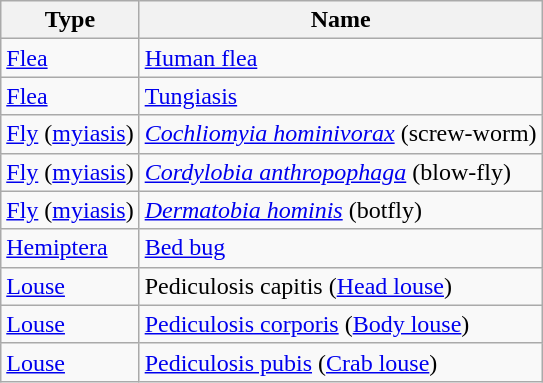<table class="wikitable sortable">
<tr>
<th>Type</th>
<th>Name</th>
</tr>
<tr>
<td><a href='#'>Flea</a></td>
<td><a href='#'>Human flea</a></td>
</tr>
<tr>
<td><a href='#'>Flea</a></td>
<td><a href='#'>Tungiasis</a></td>
</tr>
<tr>
<td><a href='#'>Fly</a> (<a href='#'>myiasis</a>)</td>
<td><em><a href='#'>Cochliomyia hominivorax</a></em> (screw-worm)</td>
</tr>
<tr>
<td><a href='#'>Fly</a> (<a href='#'>myiasis</a>)</td>
<td><em><a href='#'>Cordylobia anthropophaga</a></em> (blow-fly)</td>
</tr>
<tr>
<td><a href='#'>Fly</a> (<a href='#'>myiasis</a>)</td>
<td><em><a href='#'>Dermatobia hominis</a></em> (botfly)</td>
</tr>
<tr>
<td><a href='#'>Hemiptera</a></td>
<td><a href='#'>Bed bug</a></td>
</tr>
<tr>
<td><a href='#'>Louse</a></td>
<td>Pediculosis capitis (<a href='#'>Head louse</a>)</td>
</tr>
<tr>
<td><a href='#'>Louse</a></td>
<td><a href='#'>Pediculosis corporis</a> (<a href='#'>Body louse</a>)</td>
</tr>
<tr>
<td><a href='#'>Louse</a></td>
<td><a href='#'>Pediculosis pubis</a> (<a href='#'>Crab louse</a>)</td>
</tr>
</table>
